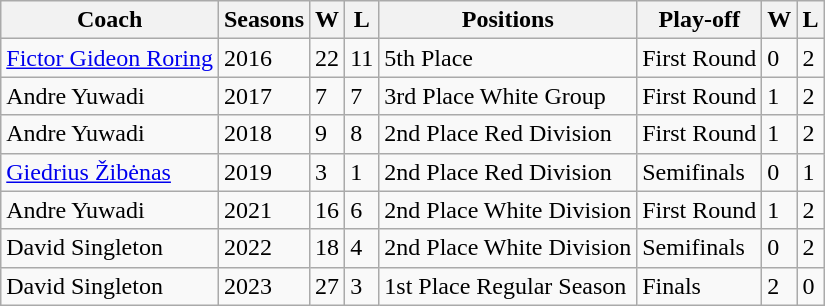<table class="wikitable">
<tr>
<th>Coach</th>
<th>Seasons</th>
<th>W</th>
<th>L</th>
<th>Positions</th>
<th>Play-off</th>
<th>W</th>
<th>L</th>
</tr>
<tr>
<td><a href='#'>Fictor Gideon Roring</a></td>
<td>2016</td>
<td>22</td>
<td>11</td>
<td>5th Place</td>
<td>First Round</td>
<td>0</td>
<td>2</td>
</tr>
<tr>
<td rowspan="1">Andre Yuwadi</td>
<td>2017</td>
<td>7</td>
<td>7</td>
<td>3rd Place White Group</td>
<td>First Round</td>
<td>1</td>
<td>2</td>
</tr>
<tr>
<td>Andre Yuwadi</td>
<td>2018</td>
<td>9</td>
<td>8</td>
<td>2nd Place Red Division</td>
<td>First Round</td>
<td>1</td>
<td>2</td>
</tr>
<tr>
<td><a href='#'>Giedrius Žibėnas</a></td>
<td>2019</td>
<td>3</td>
<td>1</td>
<td>2nd Place Red Division</td>
<td>Semifinals</td>
<td>0</td>
<td>1</td>
</tr>
<tr>
<td>Andre Yuwadi</td>
<td>2021</td>
<td>16</td>
<td>6</td>
<td>2nd Place White Division</td>
<td>First Round</td>
<td>1</td>
<td>2</td>
</tr>
<tr>
<td>David Singleton</td>
<td>2022</td>
<td>18</td>
<td>4</td>
<td>2nd Place White Division</td>
<td>Semifinals</td>
<td>0</td>
<td>2</td>
</tr>
<tr>
<td>David Singleton</td>
<td>2023</td>
<td>27</td>
<td>3</td>
<td>1st Place Regular Season</td>
<td>Finals</td>
<td>2</td>
<td>0</td>
</tr>
</table>
